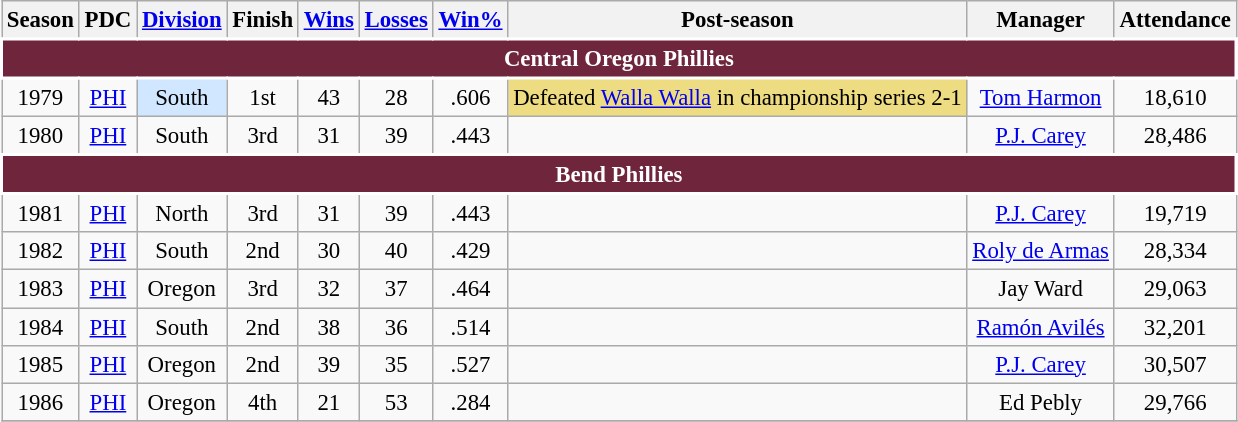<table class="wikitable" style="text-align:center; font-size:95%">
<tr>
<th scope="col">Season</th>
<th scope="col">PDC</th>
<th scope="col"><a href='#'>Division</a></th>
<th scope="col">Finish</th>
<th scope="col"><a href='#'>Wins</a></th>
<th scope="col"><a href='#'>Losses</a></th>
<th scope="col"><a href='#'>Win%</a></th>
<th scope="col">Post-season</th>
<th scope="col">Manager</th>
<th scope="col">Attendance</th>
</tr>
<tr>
<td align="center" colspan="11" style="background: #6F263D; color: white; border:2px solid #FFFFFF"><strong>Central Oregon Phillies</strong></td>
</tr>
<tr>
<td>1979</td>
<td><a href='#'>PHI</a></td>
<td bgcolor="#D0E7FF">South</td>
<td>1st</td>
<td>43</td>
<td>28</td>
<td>.606</td>
<td bgcolor="#EEDC82">Defeated <a href='#'>Walla Walla</a> in championship series 2-1</td>
<td><a href='#'>Tom Harmon</a></td>
<td>18,610</td>
</tr>
<tr>
<td>1980</td>
<td><a href='#'>PHI</a></td>
<td>South</td>
<td>3rd</td>
<td>31</td>
<td>39</td>
<td>.443</td>
<td></td>
<td><a href='#'>P.J. Carey</a></td>
<td>28,486</td>
</tr>
<tr>
<td align="center" colspan="11" style="background: #6F263D; color: white; border:2px solid #FFFFFF"><strong>Bend Phillies</strong></td>
</tr>
<tr>
<td>1981</td>
<td><a href='#'>PHI</a></td>
<td>North</td>
<td>3rd</td>
<td>31</td>
<td>39</td>
<td>.443</td>
<td></td>
<td><a href='#'>P.J. Carey</a></td>
<td>19,719</td>
</tr>
<tr>
<td>1982</td>
<td><a href='#'>PHI</a></td>
<td>South</td>
<td>2nd</td>
<td>30</td>
<td>40</td>
<td>.429</td>
<td></td>
<td><a href='#'>Roly de Armas</a></td>
<td>28,334</td>
</tr>
<tr>
<td>1983</td>
<td><a href='#'>PHI</a></td>
<td>Oregon</td>
<td>3rd</td>
<td>32</td>
<td>37</td>
<td>.464</td>
<td></td>
<td>Jay Ward</td>
<td>29,063</td>
</tr>
<tr>
<td>1984</td>
<td><a href='#'>PHI</a></td>
<td>South</td>
<td>2nd</td>
<td>38</td>
<td>36</td>
<td>.514</td>
<td></td>
<td><a href='#'>Ramón Avilés</a></td>
<td>32,201</td>
</tr>
<tr>
<td>1985</td>
<td><a href='#'>PHI</a></td>
<td>Oregon</td>
<td>2nd</td>
<td>39</td>
<td>35</td>
<td>.527</td>
<td></td>
<td><a href='#'>P.J. Carey</a></td>
<td>30,507</td>
</tr>
<tr>
<td>1986</td>
<td><a href='#'>PHI</a></td>
<td>Oregon</td>
<td>4th</td>
<td>21</td>
<td>53</td>
<td>.284</td>
<td></td>
<td>Ed Pebly</td>
<td>29,766</td>
</tr>
<tr>
</tr>
</table>
